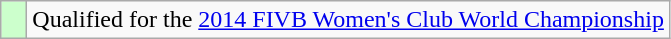<table class="wikitable" style="text-align: left;">
<tr>
<td width=10px bgcolor=#ccffcc></td>
<td>Qualified for the <a href='#'>2014 FIVB Women's Club World Championship</a></td>
</tr>
</table>
